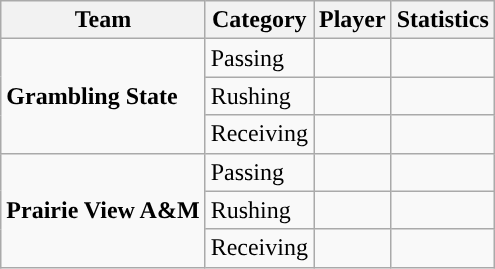<table class="wikitable" style="float: right;">
<tr>
<th>Team</th>
<th>Category</th>
<th>Player</th>
<th>Statistics</th>
</tr>
<tr>
<td rowspan=3><strong>Grambling State</strong></td>
<td>Passing</td>
<td></td>
<td></td>
</tr>
<tr>
<td>Rushing</td>
<td></td>
<td></td>
</tr>
<tr>
<td>Receiving</td>
<td></td>
<td></td>
</tr>
<tr>
<td rowspan=3><strong>Prairie View A&M</strong></td>
<td>Passing</td>
<td></td>
<td></td>
</tr>
<tr>
<td>Rushing</td>
<td></td>
<td></td>
</tr>
<tr>
<td>Receiving</td>
<td></td>
<td></td>
</tr>
</table>
